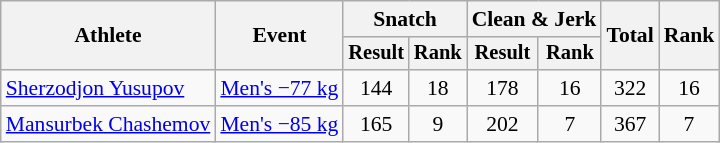<table class="wikitable" style="font-size:90%">
<tr>
<th rowspan="2">Athlete</th>
<th rowspan="2">Event</th>
<th colspan="2">Snatch</th>
<th colspan="2">Clean & Jerk</th>
<th rowspan="2">Total</th>
<th rowspan="2">Rank</th>
</tr>
<tr style="font-size:95%">
<th>Result</th>
<th>Rank</th>
<th>Result</th>
<th>Rank</th>
</tr>
<tr align=center>
<td align=left><a href='#'>Sherzodjon Yusupov</a></td>
<td align=left><a href='#'>Men's −77 kg</a></td>
<td>144</td>
<td>18</td>
<td>178</td>
<td>16</td>
<td>322</td>
<td>16</td>
</tr>
<tr align=center>
<td align=left><a href='#'>Mansurbek Chashemov</a></td>
<td align=left><a href='#'>Men's −85 kg</a></td>
<td>165</td>
<td>9</td>
<td>202</td>
<td>7</td>
<td>367</td>
<td>7</td>
</tr>
</table>
